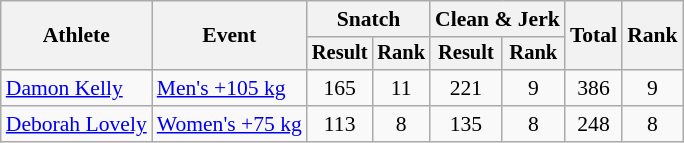<table class="wikitable" style="font-size:90%">
<tr>
<th rowspan="2">Athlete</th>
<th rowspan="2">Event</th>
<th colspan="2">Snatch</th>
<th colspan="2">Clean & Jerk</th>
<th rowspan="2">Total</th>
<th rowspan="2">Rank</th>
</tr>
<tr style="font-size:95%">
<th>Result</th>
<th>Rank</th>
<th>Result</th>
<th>Rank</th>
</tr>
<tr align=center>
<td align=left><a href='#'>Damon Kelly</a></td>
<td align=left><a href='#'>Men's +105 kg</a></td>
<td>165</td>
<td>11</td>
<td>221</td>
<td>9</td>
<td>386</td>
<td>9</td>
</tr>
<tr align=center>
<td align=left><a href='#'>Deborah Lovely</a></td>
<td align=left><a href='#'>Women's +75 kg</a></td>
<td>113</td>
<td>8</td>
<td>135</td>
<td>8</td>
<td>248</td>
<td>8</td>
</tr>
</table>
